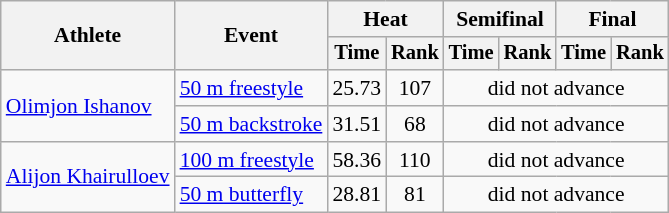<table class="wikitable" style="text-align:center; font-size:90%">
<tr>
<th rowspan="2">Athlete</th>
<th rowspan="2">Event</th>
<th colspan="2">Heat</th>
<th colspan="2">Semifinal</th>
<th colspan="2">Final</th>
</tr>
<tr style="font-size:95%">
<th>Time</th>
<th>Rank</th>
<th>Time</th>
<th>Rank</th>
<th>Time</th>
<th>Rank</th>
</tr>
<tr>
<td align=left rowspan=2><a href='#'>Olimjon Ishanov</a></td>
<td align=left><a href='#'>50 m freestyle</a></td>
<td>25.73</td>
<td>107</td>
<td colspan=4>did not advance</td>
</tr>
<tr>
<td align=left><a href='#'>50 m backstroke</a></td>
<td>31.51</td>
<td>68</td>
<td colspan=4>did not advance</td>
</tr>
<tr>
<td align=left rowspan=2><a href='#'>Alijon Khairulloev</a></td>
<td align=left><a href='#'>100 m freestyle</a></td>
<td>58.36</td>
<td>110</td>
<td colspan=4>did not advance</td>
</tr>
<tr>
<td align=left><a href='#'>50 m butterfly</a></td>
<td>28.81</td>
<td>81</td>
<td colspan=4>did not advance</td>
</tr>
</table>
